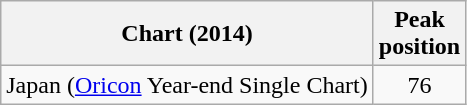<table class="wikitable sortable" border="1">
<tr>
<th>Chart (2014)</th>
<th>Peak<br>position</th>
</tr>
<tr>
<td>Japan (<a href='#'>Oricon</a> Year-end Single Chart)</td>
<td style="text-align:center;">76</td>
</tr>
</table>
